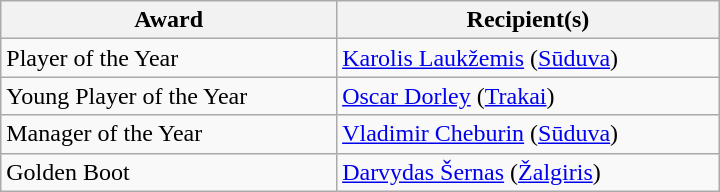<table class="wikitable" style="width: 30em;">
<tr>
<th>Award</th>
<th>Recipient(s)</th>
</tr>
<tr>
<td>Player of the Year</td>
<td><a href='#'>Karolis Laukžemis</a> (<a href='#'>Sūduva</a>)</td>
</tr>
<tr>
<td>Young Player of the Year</td>
<td><a href='#'>Oscar Dorley</a> (<a href='#'>Trakai</a>)</td>
</tr>
<tr>
<td>Manager of the Year</td>
<td><a href='#'>Vladimir Cheburin</a> (<a href='#'>Sūduva</a>)</td>
</tr>
<tr>
<td>Golden Boot</td>
<td><a href='#'>Darvydas Šernas</a> (<a href='#'>Žalgiris</a>)</td>
</tr>
</table>
